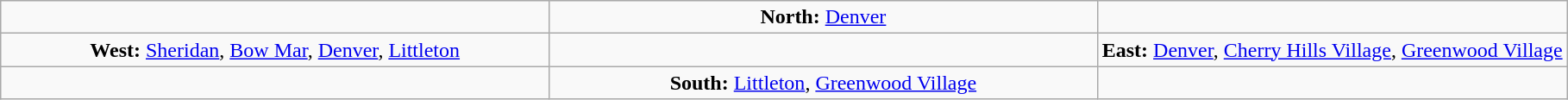<table class="wikitable" style="margin:auto;">
<tr>
<td width = 35% align="center"></td>
<td width = 30% align="center"><strong>North:</strong> <a href='#'>Denver</a></td>
<td width = 35% align="center"></td>
</tr>
<tr>
<td width = 10% align="center"><strong>West:</strong> <a href='#'>Sheridan</a>, <a href='#'>Bow Mar</a>, <a href='#'>Denver</a>, <a href='#'>Littleton</a></td>
<td width = 35% align="center"></td>
<td width = 30% align="center"><strong>East:</strong> <a href='#'>Denver</a>, <a href='#'>Cherry Hills Village</a>, <a href='#'>Greenwood Village</a></td>
</tr>
<tr>
<td width = 35% align="center"></td>
<td width = 30% align="center"><strong>South:</strong> <a href='#'>Littleton</a>, <a href='#'>Greenwood Village</a></td>
<td width = 35% align="center"></td>
</tr>
</table>
